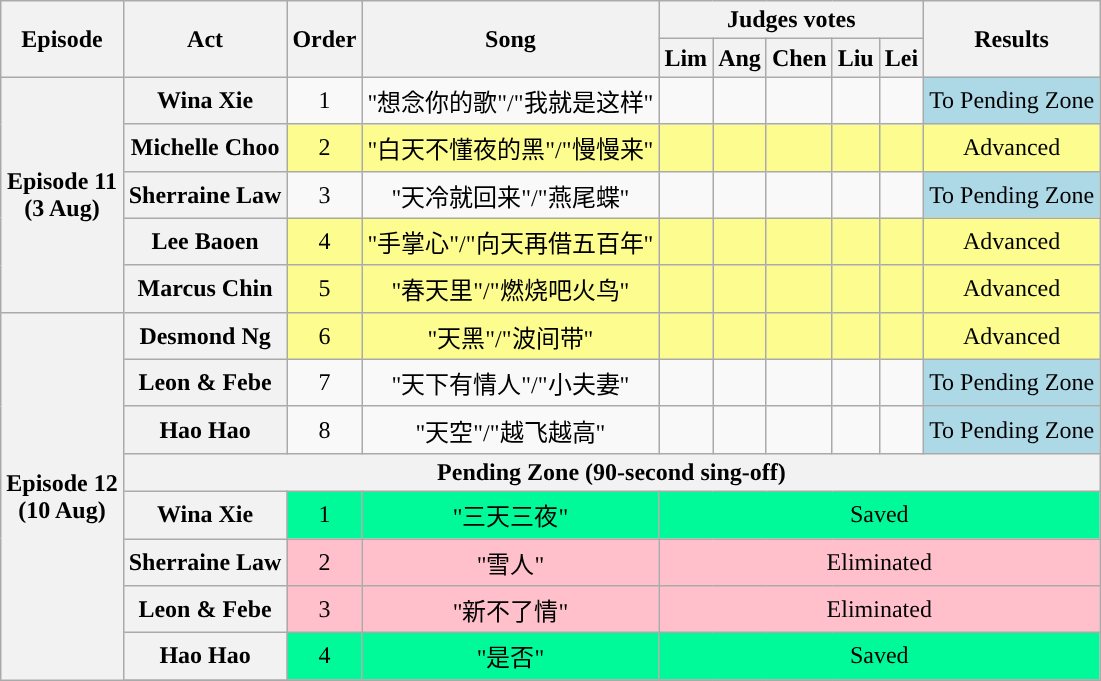<table class="wikitable plainrowheaders" style="text-align:center;">
<tr>
<th scope="col" rowspan="2">Episode</th>
<th scope="col" rowspan="2">Act</th>
<th scope="col" rowspan="2">Order</th>
<th scope="col" rowspan="2">Song</th>
<th scope="col" colspan = "5">Judges votes</th>
<th scope="col" rowspan="2">Results</th>
</tr>
<tr>
<th>Lim</th>
<th>Ang</th>
<th>Chen</th>
<th>Liu</th>
<th>Lei</th>
</tr>
<tr>
<th rowspan="5">Episode 11<br>(3 Aug)</th>
<th>Wina Xie</th>
<td>1</td>
<td>"想念你的歌"/"我就是这样"</td>
<td></td>
<td></td>
<td></td>
<td></td>
<td></td>
<td style="background:lightblue">To Pending Zone</td>
</tr>
<tr>
<th>Michelle Choo</th>
<td style=background:#fdfc8f>2</td>
<td style=background:#fdfc8f>"白天不懂夜的黑"/"慢慢来"</td>
<td style=background:#fdfc8f></td>
<td style=background:#fdfc8f></td>
<td style=background:#fdfc8f></td>
<td style=background:#fdfc8f></td>
<td style=background:#fdfc8f></td>
<td style=background:#fdfc8f>Advanced</td>
</tr>
<tr>
<th>Sherraine Law</th>
<td>3</td>
<td>"天冷就回来"/"燕尾蝶"</td>
<td></td>
<td></td>
<td></td>
<td></td>
<td></td>
<td style="background:lightblue">To Pending Zone</td>
</tr>
<tr>
<th>Lee Baoen</th>
<td style=background:#fdfc8f>4</td>
<td style=background:#fdfc8f>"手掌心"/"向天再借五百年"</td>
<td style=background:#fdfc8f></td>
<td style=background:#fdfc8f></td>
<td style=background:#fdfc8f></td>
<td style=background:#fdfc8f></td>
<td style=background:#fdfc8f></td>
<td style=background:#fdfc8f>Advanced</td>
</tr>
<tr>
<th>Marcus Chin</th>
<td style=background:#fdfc8f>5</td>
<td style=background:#fdfc8f>"春天里"/"燃烧吧火鸟"</td>
<td style=background:#fdfc8f></td>
<td style=background:#fdfc8f></td>
<td style=background:#fdfc8f></td>
<td style=background:#fdfc8f></td>
<td style=background:#fdfc8f></td>
<td style=background:#fdfc8f>Advanced</td>
</tr>
<tr>
<th rowspan="10">Episode 12<br>(10 Aug)</th>
<th>Desmond Ng</th>
<td style=background:#fdfc8f>6</td>
<td style=background:#fdfc8f>"天黑"/"波间带"</td>
<td style=background:#fdfc8f></td>
<td style=background:#fdfc8f></td>
<td style=background:#fdfc8f></td>
<td style=background:#fdfc8f></td>
<td style=background:#fdfc8f></td>
<td style=background:#fdfc8f>Advanced</td>
</tr>
<tr>
<th>Leon & Febe</th>
<td>7</td>
<td>"天下有情人"/"小夫妻"</td>
<td></td>
<td></td>
<td></td>
<td></td>
<td></td>
<td style="background:lightblue">To Pending Zone</td>
</tr>
<tr>
<th>Hao Hao</th>
<td>8</td>
<td>"天空"/"越飞越高"</td>
<td></td>
<td></td>
<td></td>
<td></td>
<td></td>
<td style="background:lightblue">To Pending Zone</td>
</tr>
<tr>
<th colspan="11">Pending Zone (90-second sing-off)</th>
</tr>
<tr>
<th>Wina Xie</th>
<td style="background:#00FA9A;">1</td>
<td style="background:#00FA9A;">"三天三夜"</td>
<td colspan="10" style="background:#00FA9A;">Saved</td>
</tr>
<tr>
<th>Sherraine Law</th>
<td style="background:pink;">2</td>
<td style="background:pink;">"雪人"</td>
<td colspan="10" style="background:pink;">Eliminated</td>
</tr>
<tr>
<th>Leon & Febe</th>
<td style="background:pink;">3</td>
<td style="background:pink;">"新不了情"</td>
<td colspan="10" style="background:pink;">Eliminated</td>
</tr>
<tr>
<th>Hao Hao</th>
<td style="background:#00FA9A;">4</td>
<td style="background:#00FA9A;">"是否"</td>
<td colspan="10" style="background:#00FA9A;">Saved</td>
</tr>
<tr>
</tr>
</table>
